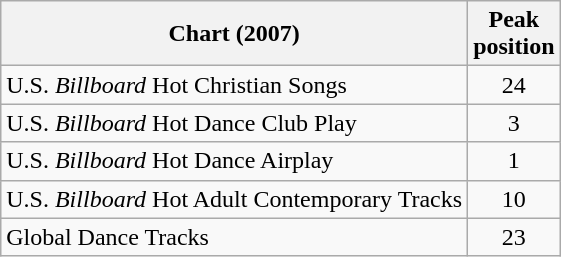<table class="wikitable">
<tr>
<th align="left">Chart (2007)</th>
<th align="center">Peak<br>position</th>
</tr>
<tr>
<td align="left">U.S. <em>Billboard</em> Hot Christian Songs</td>
<td align="center">24</td>
</tr>
<tr>
<td align="left">U.S. <em>Billboard</em> Hot Dance Club Play</td>
<td align="center">3</td>
</tr>
<tr>
<td align="left">U.S. <em>Billboard</em> Hot Dance Airplay</td>
<td align="center">1</td>
</tr>
<tr>
<td align="left">U.S. <em>Billboard</em> Hot Adult Contemporary Tracks</td>
<td align="center">10</td>
</tr>
<tr>
<td align="left">Global Dance Tracks</td>
<td align="center">23</td>
</tr>
</table>
